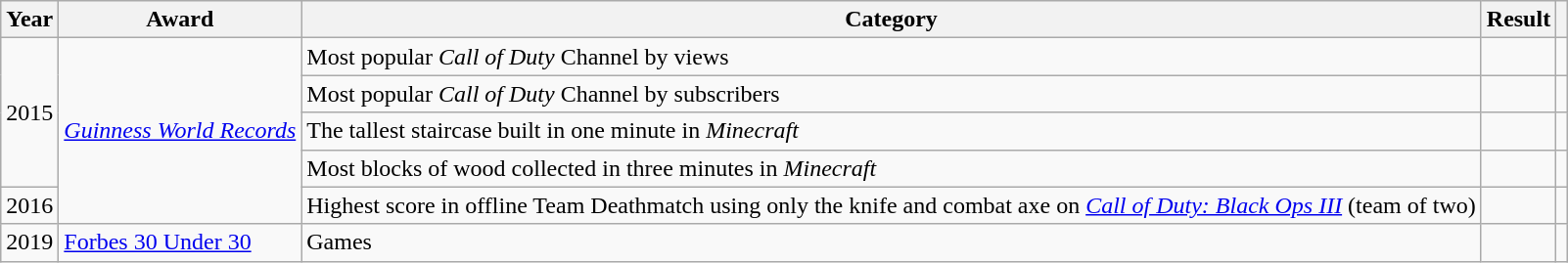<table class="wikitable sortable plainrowheaders">
<tr>
<th scope="col">Year</th>
<th scope="col">Award</th>
<th scope="col">Category</th>
<th scope="col">Result</th>
<th scope="col" class="unsortable"></th>
</tr>
<tr>
<td rowspan="4">2015</td>
<td rowspan="5"><em><a href='#'>Guinness World Records</a></em></td>
<td>Most popular <em>Call of Duty</em> Channel by views</td>
<td></td>
<td style="text-align:center;"></td>
</tr>
<tr>
<td>Most popular <em>Call of Duty</em> Channel by subscribers</td>
<td></td>
<td style="text-align:center;"></td>
</tr>
<tr>
<td>The tallest staircase built in one minute in <em>Minecraft</em></td>
<td></td>
<td style="text-align:center;"></td>
</tr>
<tr>
<td>Most blocks of wood collected in three minutes in <em>Minecraft</em></td>
<td></td>
<td style="text-align:center;"></td>
</tr>
<tr>
<td>2016</td>
<td>Highest score in offline Team Deathmatch using only the knife and combat axe on <em><a href='#'>Call of Duty: Black Ops III</a></em> (team of two)</td>
<td></td>
<td style="text-align:center;"></td>
</tr>
<tr>
<td>2019</td>
<td><a href='#'>Forbes 30 Under 30</a></td>
<td>Games</td>
<td></td>
<td style="text-align:center;"></td>
</tr>
</table>
